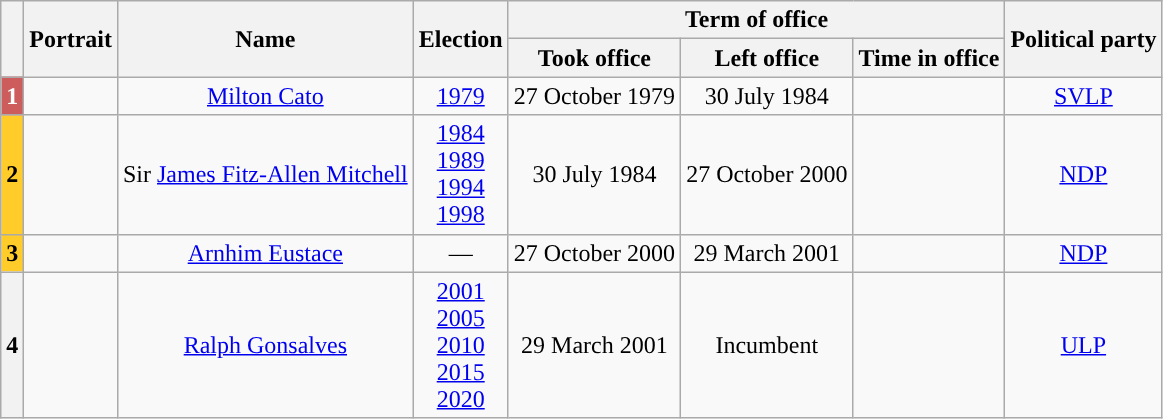<table class=wikitable style=text-align:center>
<tr>
<th rowspan="2"></th>
<th rowspan="2">Portrait</th>
<th rowspan="2">Name<br></th>
<th rowspan="2">Election</th>
<th colspan="3">Term of office</th>
<th rowspan="2">Political party</th>
</tr>
<tr>
<th>Took office</th>
<th>Left office</th>
<th>Time in office</th>
</tr>
<tr>
<th style="background:#CD5C5C; color:white;">1</th>
<td></td>
<td><a href='#'>Milton Cato</a><br></td>
<td><a href='#'>1979</a></td>
<td>27 October 1979</td>
<td>30 July 1984</td>
<td></td>
<td><a href='#'>SVLP</a></td>
</tr>
<tr>
<th style="background:#FFCC29; color:black;">2</th>
<td></td>
<td>Sir <a href='#'>James Fitz-Allen Mitchell</a><br></td>
<td><a href='#'>1984</a><br><a href='#'>1989</a><br><a href='#'>1994</a><br><a href='#'>1998</a></td>
<td>30 July 1984</td>
<td>27 October 2000</td>
<td></td>
<td><a href='#'>NDP</a></td>
</tr>
<tr>
<th style="background:#FFCC29; color:black;">3</th>
<td></td>
<td><a href='#'>Arnhim Eustace</a><br></td>
<td>—</td>
<td>27 October 2000</td>
<td>29 March 2001</td>
<td></td>
<td><a href='#'>NDP</a></td>
</tr>
<tr>
<th style="background:">4</th>
<td></td>
<td><a href='#'>Ralph Gonsalves</a><br></td>
<td><a href='#'>2001</a><br><a href='#'>2005</a><br><a href='#'>2010</a><br><a href='#'>2015</a><br><a href='#'>2020</a></td>
<td>29 March 2001</td>
<td>Incumbent</td>
<td></td>
<td><a href='#'>ULP</a></td>
</tr>
</table>
